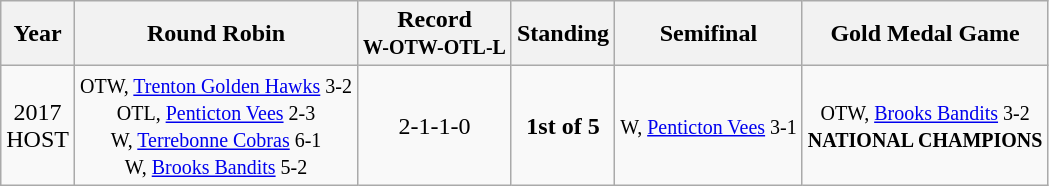<table class="wikitable" style="text-align:center;">
<tr>
<th>Year</th>
<th>Round Robin</th>
<th>Record<br><small>W-OTW-OTL-L</small></th>
<th>Standing</th>
<th>Semifinal</th>
<th>Gold Medal Game</th>
</tr>
<tr>
<td>2017<br>HOST</td>
<td><small>OTW, <a href='#'>Trenton Golden Hawks</a> 3-2<br>OTL, <a href='#'>Penticton Vees</a> 2-3<br>W, <a href='#'>Terrebonne Cobras</a> 6-1<br>W, <a href='#'>Brooks Bandits</a> 5-2</small></td>
<td>2-1-1-0</td>
<td><strong>1st of 5</strong></td>
<td><small>W, <a href='#'>Penticton Vees</a> 3-1</small></td>
<td><small> OTW, <a href='#'>Brooks Bandits</a> 3-2<br><strong>NATIONAL CHAMPIONS</strong></small></td>
</tr>
</table>
